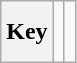<table class="wikitable" style="height:2.6em">
<tr>
<th>Key</th>
<td></td>
<td></td>
</tr>
</table>
